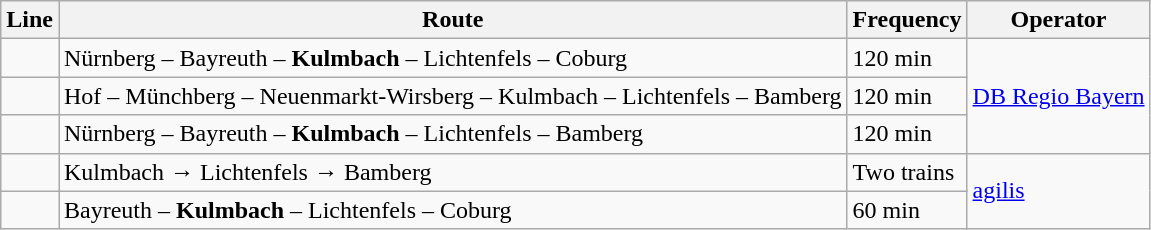<table class="wikitable">
<tr>
<th>Line</th>
<th>Route</th>
<th>Frequency</th>
<th>Operator</th>
</tr>
<tr>
<td></td>
<td>Nürnberg – Bayreuth – <strong>Kulmbach</strong> – Lichtenfels – Coburg</td>
<td>120 min</td>
<td rowspan="3"><a href='#'>DB Regio Bayern</a></td>
</tr>
<tr>
<td></td>
<td>Hof – Münchberg – Neuenmarkt-Wirsberg – Kulmbach – Lichtenfels – Bamberg</td>
<td>120 min</td>
</tr>
<tr>
<td></td>
<td>Nürnberg – Bayreuth – <strong>Kulmbach</strong> – Lichtenfels – Bamberg</td>
<td>120 min</td>
</tr>
<tr>
<td></td>
<td>Kulmbach → Lichtenfels → Bamberg</td>
<td>Two trains</td>
<td rowspan="2"><a href='#'>agilis</a></td>
</tr>
<tr>
<td></td>
<td>Bayreuth – <strong>Kulmbach</strong> – Lichtenfels – Coburg</td>
<td>60 min</td>
</tr>
</table>
